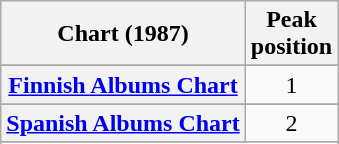<table class="wikitable sortable plainrowheaders">
<tr>
<th scope="col">Chart (1987)</th>
<th scope="col">Peak<br>position</th>
</tr>
<tr>
</tr>
<tr>
</tr>
<tr>
<th scope="row"><a href='#'>Finnish Albums Chart</a></th>
<td align="center">1</td>
</tr>
<tr>
</tr>
<tr>
</tr>
<tr>
</tr>
<tr>
<th scope="row"><a href='#'>Spanish Albums Chart</a></th>
<td align="center">2</td>
</tr>
<tr>
</tr>
<tr>
</tr>
<tr>
</tr>
<tr>
</tr>
</table>
